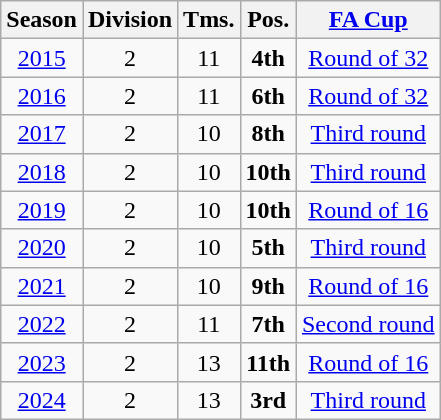<table class="wikitable">
<tr>
<th>Season</th>
<th>Division</th>
<th>Tms.</th>
<th>Pos.</th>
<th><a href='#'>FA Cup</a></th>
</tr>
<tr>
<td align=center><a href='#'>2015</a></td>
<td align=center>2</td>
<td align=center>11</td>
<td align=center><strong>4th</strong></td>
<td align=center><a href='#'>Round of 32</a></td>
</tr>
<tr>
<td align=center><a href='#'>2016</a></td>
<td align=center>2</td>
<td align=center>11</td>
<td align=center><strong>6th</strong></td>
<td align=center><a href='#'>Round of 32</a></td>
</tr>
<tr>
<td align=center><a href='#'>2017</a></td>
<td align=center>2</td>
<td align=center>10</td>
<td align=center><strong>8th</strong></td>
<td align=center><a href='#'>Third round</a></td>
</tr>
<tr>
<td align=center><a href='#'>2018</a></td>
<td align=center>2</td>
<td align=center>10</td>
<td align=center><strong>10th</strong></td>
<td align=center><a href='#'>Third round</a></td>
</tr>
<tr>
<td align=center><a href='#'>2019</a></td>
<td align=center>2</td>
<td align=center>10</td>
<td align=center><strong>10th</strong></td>
<td align=center><a href='#'>Round of 16</a></td>
</tr>
<tr>
<td align=center><a href='#'>2020</a></td>
<td align=center>2</td>
<td align=center>10</td>
<td align=center><strong>5th</strong></td>
<td align=center><a href='#'>Third round</a></td>
</tr>
<tr>
<td align=center><a href='#'>2021</a></td>
<td align=center>2</td>
<td align=center>10</td>
<td align=center><strong>9th</strong></td>
<td align=center><a href='#'>Round of 16</a></td>
</tr>
<tr>
<td align=center><a href='#'>2022</a></td>
<td align=center>2</td>
<td align=center>11</td>
<td align=center><strong>7th</strong></td>
<td align=center><a href='#'>Second round</a></td>
</tr>
<tr>
<td align=center><a href='#'>2023</a></td>
<td align=center>2</td>
<td align=center>13</td>
<td align=center><strong>11th</strong></td>
<td align=center><a href='#'>Round of 16</a></td>
</tr>
<tr>
<td align=center><a href='#'>2024</a></td>
<td align=center>2</td>
<td align=center>13</td>
<td align=center><strong>3rd</strong></td>
<td align=center><a href='#'>Third round</a></td>
</tr>
</table>
